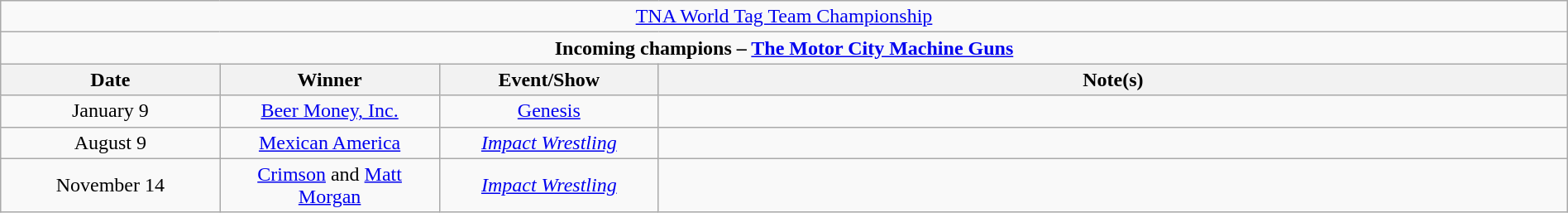<table class="wikitable" style="text-align:center; width:100%;">
<tr>
<td colspan="5"><a href='#'>TNA World Tag Team Championship</a></td>
</tr>
<tr>
<td colspan="5"><strong>Incoming champions – <a href='#'>The Motor City Machine Guns</a> </strong></td>
</tr>
<tr>
<th width="14%">Date</th>
<th width="14%">Winner</th>
<th width="14%">Event/Show</th>
<th width="58%">Note(s)</th>
</tr>
<tr>
<td>January 9</td>
<td><a href='#'>Beer Money, Inc.</a><br></td>
<td><a href='#'>Genesis</a></td>
<td></td>
</tr>
<tr>
<td>August 9</td>
<td><a href='#'>Mexican America</a><br></td>
<td><em><a href='#'>Impact Wrestling</a></em></td>
<td></td>
</tr>
<tr>
<td>November 14</td>
<td><a href='#'>Crimson</a> and <a href='#'>Matt Morgan</a></td>
<td><em><a href='#'>Impact Wrestling</a></em></td>
<td></td>
</tr>
</table>
